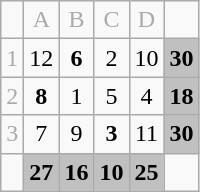<table class="wikitable" style="text-align:center;">
<tr style="color: #aaaaaa;">
<td></td>
<td>A</td>
<td>B</td>
<td>C</td>
<td>D</td>
</tr>
<tr>
<td style="color: #aaaaaa;">1</td>
<td>12</td>
<td><strong>6</strong></td>
<td>2</td>
<td>10</td>
<td style="background:silver"><strong>30</strong></td>
</tr>
<tr>
<td style="color: #aaaaaa;">2</td>
<td><strong>8</strong></td>
<td>1</td>
<td>5</td>
<td>4</td>
<td style="background:silver"><strong>18</strong></td>
</tr>
<tr>
<td style="color: #aaaaaa;">3</td>
<td>7</td>
<td>9</td>
<td><strong>3</strong></td>
<td>11</td>
<td style="background:silver"><strong>30</strong></td>
</tr>
<tr>
<td style="color: #aaaaaa;"></td>
<td style="background:silver"><strong>27</strong></td>
<td style="background:silver"><strong>16</strong></td>
<td style="background:silver"><strong>10</strong></td>
<td style="background:silver"><strong>25</strong></td>
<td></td>
</tr>
</table>
